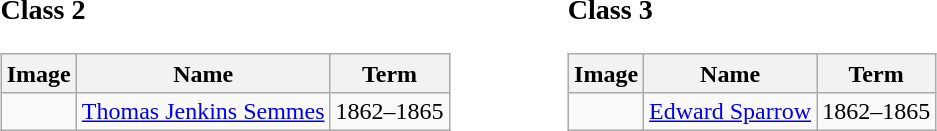<table width=60% |>
<tr>
<td width=30% valign=top><br><h3>Class 2</h3><table class="wikitable sortable">
<tr>
<th>Image</th>
<th>Name</th>
<th>Term</th>
</tr>
<tr>
<td></td>
<td><a href='#'>Thomas Jenkins Semmes</a></td>
<td>1862–1865</td>
</tr>
</table>
</td>
<td width=30% valign=top><br><h3>Class 3</h3><table class="wikitable sortable">
<tr>
<th>Image</th>
<th>Name</th>
<th>Term</th>
</tr>
<tr>
<td></td>
<td><a href='#'>Edward Sparrow</a></td>
<td>1862–1865</td>
</tr>
</table>
</td>
</tr>
</table>
